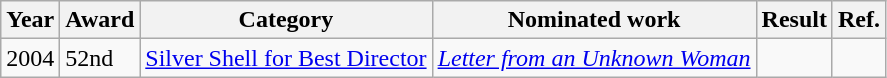<table class="wikitable">
<tr>
<th>Year</th>
<th>Award</th>
<th>Category</th>
<th>Nominated work</th>
<th>Result</th>
<th>Ref.</th>
</tr>
<tr>
<td>2004</td>
<td>52nd</td>
<td><a href='#'>Silver Shell for Best Director</a></td>
<td><em><a href='#'>Letter from an Unknown Woman</a></em></td>
<td></td>
<td></td>
</tr>
</table>
